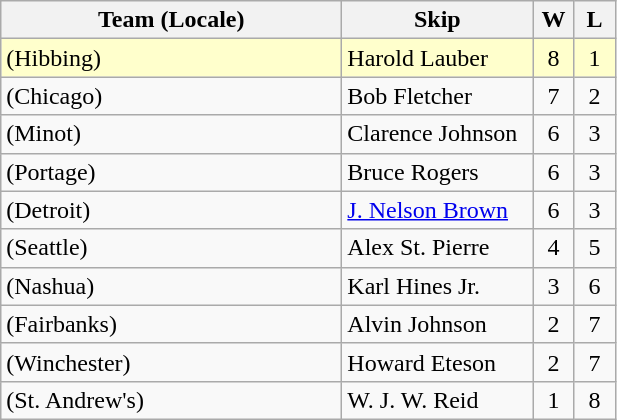<table class="wikitable" style="text-align: center;">
<tr>
<th width="220">Team (Locale)</th>
<th width="120">Skip</th>
<th width="20">W</th>
<th width="20">L</th>
</tr>
<tr bgcolor=#ffffcc>
<td style="text-align: left;"> (Hibbing)</td>
<td style="text-align: left;">Harold Lauber</td>
<td>8</td>
<td>1</td>
</tr>
<tr>
<td style="text-align: left;"> (Chicago)</td>
<td style="text-align: left;">Bob Fletcher</td>
<td>7</td>
<td>2</td>
</tr>
<tr>
<td style="text-align: left;"> (Minot)</td>
<td style="text-align: left;">Clarence Johnson</td>
<td>6</td>
<td>3</td>
</tr>
<tr>
<td style="text-align: left;"> (Portage)</td>
<td style="text-align: left;">Bruce Rogers</td>
<td>6</td>
<td>3</td>
</tr>
<tr>
<td style="text-align: left;"> (Detroit)</td>
<td style="text-align: left;"><a href='#'>J. Nelson Brown</a></td>
<td>6</td>
<td>3</td>
</tr>
<tr>
<td style="text-align: left;"> (Seattle)</td>
<td style="text-align: left;">Alex St. Pierre</td>
<td>4</td>
<td>5</td>
</tr>
<tr>
<td style="text-align: left;"> (Nashua)</td>
<td style="text-align: left;">Karl Hines Jr.</td>
<td>3</td>
<td>6</td>
</tr>
<tr>
<td style="text-align: left;"> (Fairbanks)</td>
<td style="text-align: left;">Alvin Johnson</td>
<td>2</td>
<td>7</td>
</tr>
<tr>
<td style="text-align: left;"> (Winchester)</td>
<td style="text-align: left;">Howard Eteson</td>
<td>2</td>
<td>7</td>
</tr>
<tr>
<td style="text-align: left;"> (St. Andrew's)</td>
<td style="text-align: left;">W. J. W. Reid</td>
<td>1</td>
<td>8</td>
</tr>
</table>
